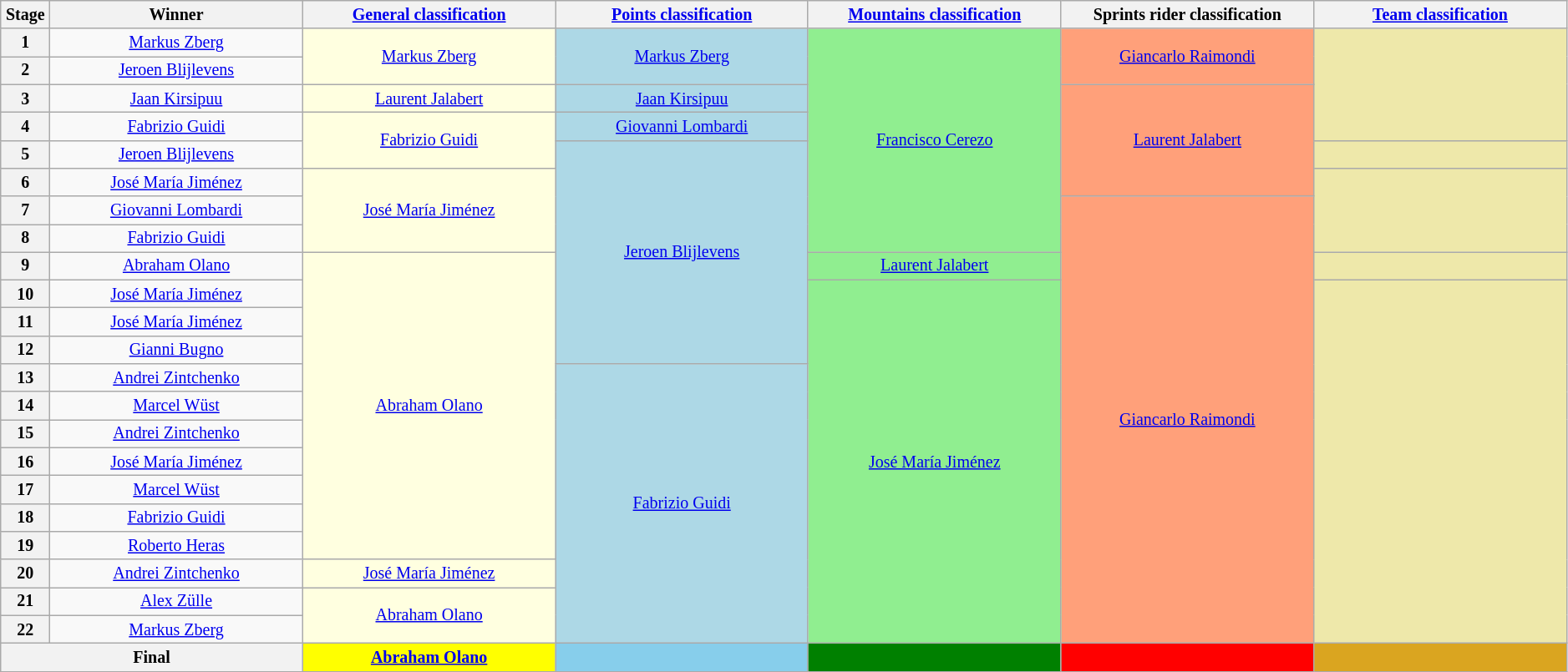<table class="wikitable" style="text-align: center; font-size:smaller;">
<tr>
<th scope="col" style="width:1%;">Stage</th>
<th scope="col" style="width:14%;">Winner</th>
<th scope="col" style="width:14%;"><a href='#'>General classification</a><br></th>
<th scope="col" style="width:14%;"><a href='#'>Points classification</a><br></th>
<th scope="col" style="width:14%;"><a href='#'>Mountains classification</a><br></th>
<th scope="col" style="width:14%;">Sprints rider classification<br></th>
<th scope="col" style="width:14%;"><a href='#'>Team classification</a></th>
</tr>
<tr>
<th scope="row">1</th>
<td><a href='#'>Markus Zberg</a></td>
<td style="background:LightYellow;" rowspan="2"><a href='#'>Markus Zberg</a></td>
<td style="background:LightBlue;" rowspan="2"><a href='#'>Markus Zberg</a></td>
<td style="background:LightGreen" rowspan="8"><a href='#'>Francisco Cerezo</a></td>
<td style="background:LightSalmon;" rowspan="2"><a href='#'>Giancarlo Raimondi</a></td>
<td style="background:PaleGoldenrod;" rowspan="4"></td>
</tr>
<tr>
<th scope="row">2</th>
<td><a href='#'>Jeroen Blijlevens</a></td>
</tr>
<tr>
<th>3</th>
<td><a href='#'>Jaan Kirsipuu</a></td>
<td style="background:LightYellow;"><a href='#'>Laurent Jalabert</a></td>
<td style="background:LightBlue;"><a href='#'>Jaan Kirsipuu</a></td>
<td style="background:LightSalmon;" rowspan="4"><a href='#'>Laurent Jalabert</a></td>
</tr>
<tr>
<th>4</th>
<td><a href='#'>Fabrizio Guidi</a></td>
<td style="background:LightYellow;" rowspan="2"><a href='#'>Fabrizio Guidi</a></td>
<td style="background:LightBlue;"><a href='#'>Giovanni Lombardi</a></td>
</tr>
<tr>
<th>5</th>
<td><a href='#'>Jeroen Blijlevens</a></td>
<td style="background:LightBlue;" rowspan="8"><a href='#'>Jeroen Blijlevens</a></td>
<td style="background:PaleGoldenrod;"></td>
</tr>
<tr>
<th>6</th>
<td><a href='#'>José María Jiménez</a></td>
<td style="background:LightYellow;" rowspan="3"><a href='#'>José María Jiménez</a></td>
<td style="background:PaleGoldenrod;" rowspan="3"></td>
</tr>
<tr>
<th>7</th>
<td><a href='#'>Giovanni Lombardi</a></td>
<td style="background:LightSalmon;" rowspan="16"><a href='#'>Giancarlo Raimondi</a></td>
</tr>
<tr>
<th>8</th>
<td><a href='#'>Fabrizio Guidi</a></td>
</tr>
<tr>
<th>9</th>
<td><a href='#'>Abraham Olano</a></td>
<td style="background:LightYellow;" rowspan=11><a href='#'>Abraham Olano</a></td>
<td style="background:LightGreen"><a href='#'>Laurent Jalabert</a></td>
<td style="background:PaleGoldenrod;"></td>
</tr>
<tr>
<th>10</th>
<td><a href='#'>José María Jiménez</a></td>
<td style="background:LightGreen" rowspan="13"><a href='#'>José María Jiménez</a></td>
<td style="background:PaleGoldenrod;" rowspan="13"></td>
</tr>
<tr>
<th>11</th>
<td><a href='#'>José María Jiménez</a></td>
</tr>
<tr>
<th>12</th>
<td><a href='#'>Gianni Bugno</a></td>
</tr>
<tr>
<th>13</th>
<td><a href='#'>Andrei Zintchenko</a></td>
<td style="background:LightBlue;" rowspan="10"><a href='#'>Fabrizio Guidi</a></td>
</tr>
<tr>
<th>14</th>
<td><a href='#'>Marcel Wüst</a></td>
</tr>
<tr>
<th>15</th>
<td><a href='#'>Andrei Zintchenko</a></td>
</tr>
<tr>
<th>16</th>
<td><a href='#'>José María Jiménez</a></td>
</tr>
<tr>
<th>17</th>
<td><a href='#'>Marcel Wüst</a></td>
</tr>
<tr>
<th>18</th>
<td><a href='#'>Fabrizio Guidi</a></td>
</tr>
<tr>
<th>19</th>
<td><a href='#'>Roberto Heras</a></td>
</tr>
<tr>
<th>20</th>
<td><a href='#'>Andrei Zintchenko</a></td>
<td style="background:LightYellow;"><a href='#'>José María Jiménez</a></td>
</tr>
<tr>
<th>21</th>
<td><a href='#'>Alex Zülle</a></td>
<td style="background:LightYellow;" rowspan=2><a href='#'>Abraham Olano</a></td>
</tr>
<tr>
<th>22</th>
<td><a href='#'>Markus Zberg</a></td>
</tr>
<tr>
<th colspan="2">Final</th>
<th style="background:Yellow;"><a href='#'>Abraham Olano</a></th>
<th style="background:SkyBlue;"></th>
<th style="background:Green;"></th>
<th style="background:Red;"></th>
<th style="background:Goldenrod;"></th>
</tr>
</table>
